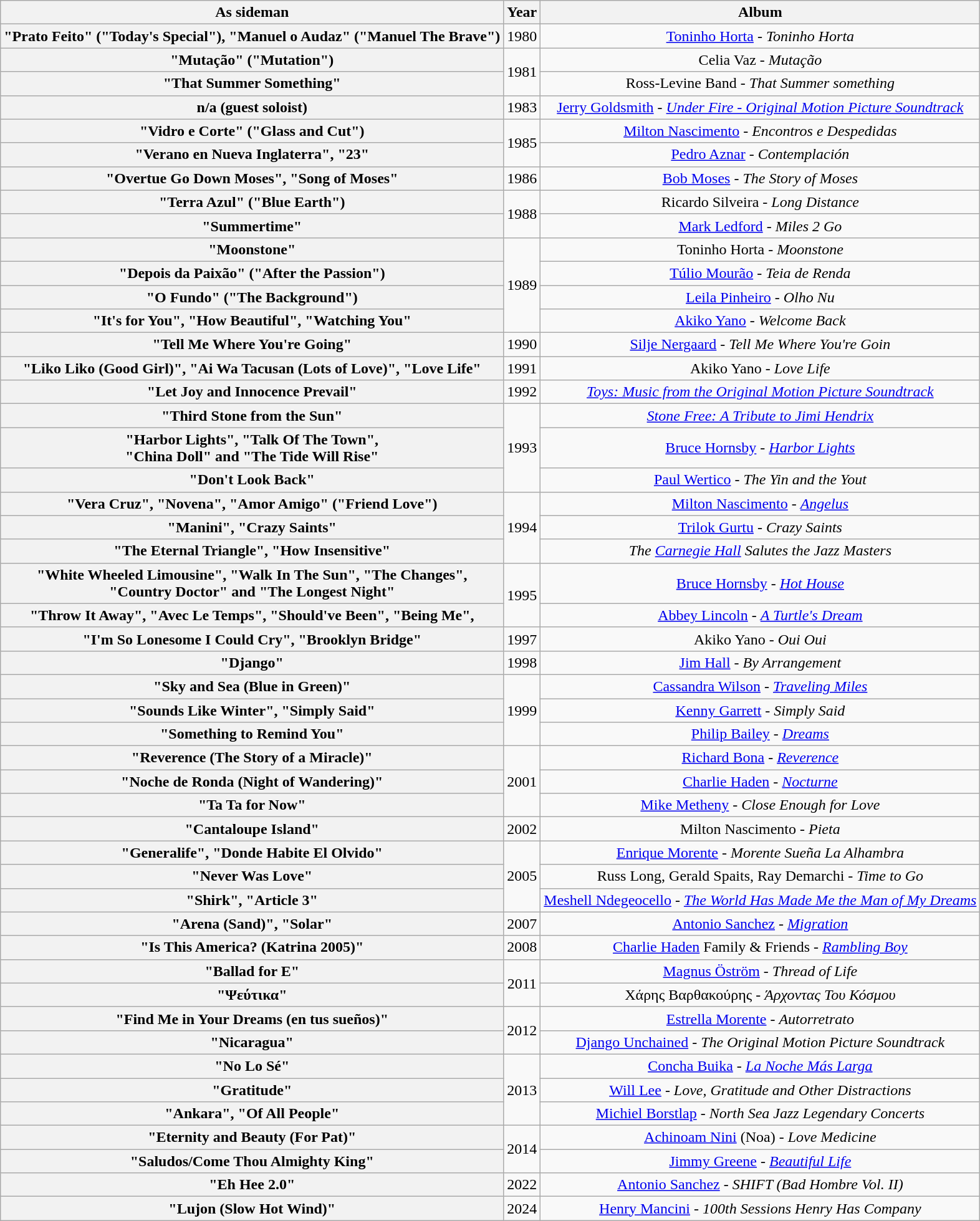<table class="wikitable plainrowheaders" style="text-align:center;">
<tr>
<th scope="col">As sideman</th>
<th scope="col">Year</th>
<th scope="col">Album</th>
</tr>
<tr>
<th scope="row">"Prato Feito" ("Today's Special"), "Manuel o Audaz" ("Manuel The Brave")</th>
<td>1980</td>
<td><a href='#'>Toninho Horta</a> - <em>Toninho Horta</em></td>
</tr>
<tr>
<th scope="row">"Mutação" ("Mutation")</th>
<td rowspan=2>1981</td>
<td>Celia Vaz - <em>Mutação</em></td>
</tr>
<tr>
<th scope="row">"That Summer Something"</th>
<td>Ross-Levine Band - <em>That Summer something</em></td>
</tr>
<tr>
<th scope="row">n/a (guest soloist)</th>
<td>1983</td>
<td><a href='#'>Jerry Goldsmith</a> - <em><a href='#'>Under Fire - Original Motion Picture Soundtrack</a></em></td>
</tr>
<tr>
<th scope="row">"Vidro e Corte" ("Glass and Cut")</th>
<td rowspan="2">1985</td>
<td><a href='#'>Milton Nascimento</a> - <em>Encontros e Despedidas</em></td>
</tr>
<tr>
<th scope="row">"Verano en Nueva Inglaterra", "23"</th>
<td><a href='#'>Pedro Aznar</a> - <em>Contemplación</em></td>
</tr>
<tr>
<th scope="row">"Overtue Go Down Moses", "Song of Moses"</th>
<td>1986</td>
<td><a href='#'>Bob Moses</a> - <em>The Story of Moses</em></td>
</tr>
<tr>
<th scope="row">"Terra Azul" ("Blue Earth")</th>
<td rowspan=2>1988</td>
<td>Ricardo Silveira - <em>Long Distance</em></td>
</tr>
<tr>
<th scope="row">"Summertime"</th>
<td><a href='#'>Mark Ledford</a> - <em>Miles 2 Go</em></td>
</tr>
<tr>
<th scope="row">"Moonstone"</th>
<td rowspan=4>1989</td>
<td>Toninho Horta - <em>Moonstone</em></td>
</tr>
<tr>
<th scope="row">"Depois da Paixão" ("After the Passion")</th>
<td><a href='#'>Túlio Mourão</a> - <em>Teia de Renda</em></td>
</tr>
<tr>
<th scope="row">"O Fundo" ("The Background")</th>
<td><a href='#'>Leila Pinheiro</a> - <em>Olho Nu</em></td>
</tr>
<tr>
<th scope="row">"It's for You", "How Beautiful", "Watching You"</th>
<td><a href='#'>Akiko Yano</a> - <em>Welcome Back</em></td>
</tr>
<tr>
<th scope="row">"Tell Me Where You're Going"</th>
<td>1990</td>
<td><a href='#'>Silje Nergaard</a> - <em>Tell Me Where You're Goin</em></td>
</tr>
<tr>
<th scope="row">"Liko Liko (Good Girl)", "Ai Wa Tacusan (Lots of Love)", "Love Life"</th>
<td>1991</td>
<td>Akiko Yano - <em>Love Life</em></td>
</tr>
<tr>
<th scope="row">"Let Joy and Innocence Prevail"</th>
<td>1992</td>
<td><em><a href='#'>Toys: Music from the Original Motion Picture Soundtrack</a></em></td>
</tr>
<tr>
<th scope="row">"Third Stone from the Sun"</th>
<td rowspan=3>1993</td>
<td><em><a href='#'>Stone Free: A Tribute to Jimi Hendrix</a></em></td>
</tr>
<tr>
<th scope="row">"Harbor Lights", "Talk Of The Town",<br>"China Doll" and "The Tide Will Rise"</th>
<td><a href='#'>Bruce Hornsby</a> - <em><a href='#'>Harbor Lights</a></em></td>
</tr>
<tr>
<th scope="row">"Don't Look Back"</th>
<td><a href='#'>Paul Wertico</a> - <em>The Yin and the Yout</em></td>
</tr>
<tr>
<th scope="row">"Vera Cruz", "Novena", "Amor Amigo" ("Friend Love")</th>
<td rowspan=3>1994</td>
<td><a href='#'>Milton Nascimento</a> - <em><a href='#'>Angelus</a></em></td>
</tr>
<tr>
<th scope="row">"Manini", "Crazy Saints"</th>
<td><a href='#'>Trilok Gurtu</a> - <em>Crazy Saints</em></td>
</tr>
<tr>
<th scope="row">"The Eternal Triangle", "How Insensitive"</th>
<td><em>The <a href='#'>Carnegie Hall</a> Salutes the Jazz Masters</em></td>
</tr>
<tr>
<th scope="row">"White Wheeled Limousine", "Walk In The Sun", "The Changes",<br>"Country Doctor" and "The Longest Night"</th>
<td rowspan=2>1995</td>
<td><a href='#'>Bruce Hornsby</a> - <em><a href='#'>Hot House</a></em></td>
</tr>
<tr>
<th scope="row">"Throw It Away", "Avec Le Temps", "Should've Been", "Being Me",</th>
<td><a href='#'>Abbey Lincoln</a> - <em><a href='#'>A Turtle's Dream</a></em></td>
</tr>
<tr>
<th scope="row">"I'm So Lonesome I Could Cry", "Brooklyn Bridge"</th>
<td>1997</td>
<td>Akiko Yano - <em>Oui Oui</em></td>
</tr>
<tr>
<th scope="row">"Django"</th>
<td>1998</td>
<td><a href='#'>Jim Hall</a> - <em>By Arrangement</em></td>
</tr>
<tr>
<th scope="row">"Sky and Sea (Blue in Green)"</th>
<td rowspan=3>1999</td>
<td><a href='#'>Cassandra Wilson</a> - <em><a href='#'>Traveling Miles</a></em></td>
</tr>
<tr>
<th scope="row">"Sounds Like Winter", "Simply Said"</th>
<td><a href='#'>Kenny Garrett</a> - <em>Simply Said</em></td>
</tr>
<tr>
<th scope="row">"Something to Remind You"</th>
<td><a href='#'>Philip Bailey</a> - <em><a href='#'>Dreams</a></em></td>
</tr>
<tr>
<th scope="row">"Reverence (The Story of a Miracle)"</th>
<td rowspan=3>2001</td>
<td><a href='#'>Richard Bona</a> - <em><a href='#'>Reverence</a></em></td>
</tr>
<tr>
<th scope="row">"Noche de Ronda (Night of Wandering)"</th>
<td><a href='#'>Charlie Haden</a> - <em><a href='#'>Nocturne</a></em></td>
</tr>
<tr>
<th scope="row">"Ta Ta for Now"</th>
<td><a href='#'>Mike Metheny</a> - <em>Close Enough for Love</em></td>
</tr>
<tr>
<th scope="row">"Cantaloupe Island"</th>
<td>2002</td>
<td>Milton Nascimento - <em>Pieta</em></td>
</tr>
<tr>
<th scope="row">"Generalife", "Donde Habite El Olvido"</th>
<td rowspan=3>2005</td>
<td><a href='#'>Enrique Morente</a> - <em>Morente Sueña La Alhambra</em></td>
</tr>
<tr>
<th scope="row">"Never Was Love"</th>
<td>Russ Long, Gerald Spaits, Ray Demarchi - <em>Time to Go</em></td>
</tr>
<tr>
<th scope="row">"Shirk", "Article 3"</th>
<td><a href='#'>Meshell Ndegeocello</a> - <em><a href='#'>The World Has Made Me the Man of My Dreams</a></em></td>
</tr>
<tr>
<th scope="row">"Arena (Sand)", "Solar"</th>
<td>2007</td>
<td><a href='#'>Antonio Sanchez</a> - <em><a href='#'>Migration</a></em></td>
</tr>
<tr>
<th scope="row">"Is This America? (Katrina 2005)"</th>
<td>2008</td>
<td><a href='#'>Charlie Haden</a> Family & Friends - <em><a href='#'>Rambling Boy</a></em></td>
</tr>
<tr>
<th scope="row">"Ballad for E"</th>
<td rowspan=2>2011</td>
<td><a href='#'>Magnus Öström</a> - <em>Thread of Life</em></td>
</tr>
<tr>
<th scope="row">"Ψεύτικα"</th>
<td>Χάρης Βαρθακούρης - <em>Άρχοντας Του Κόσμου</em></td>
</tr>
<tr>
<th scope="row">"Find Me in Your Dreams (en tus sueños)"</th>
<td rowspan=2>2012</td>
<td><a href='#'>Estrella Morente</a> - <em>Autorretrato</em></td>
</tr>
<tr>
<th scope="row">"Nicaragua"</th>
<td><a href='#'>Django Unchained</a> - <em>The Original Motion Picture Soundtrack</em></td>
</tr>
<tr>
<th scope="row">"No Lo Sé"</th>
<td rowspan=3>2013</td>
<td><a href='#'>Concha Buika</a> - <em><a href='#'>La Noche Más Larga</a></em></td>
</tr>
<tr>
<th scope="row">"Gratitude"</th>
<td><a href='#'>Will Lee</a> - <em>Love, Gratitude and Other Distractions</em></td>
</tr>
<tr>
<th scope="row">"Ankara", "Of All People"</th>
<td><a href='#'>Michiel Borstlap</a> - <em>North Sea Jazz Legendary Concerts</em></td>
</tr>
<tr>
<th scope="row">"Eternity and Beauty (For Pat)"</th>
<td rowspan=2>2014</td>
<td><a href='#'>Achinoam Nini</a> (Noa) - <em>Love Medicine</em></td>
</tr>
<tr>
<th scope="row">"Saludos/Come Thou Almighty King"</th>
<td><a href='#'>Jimmy Greene</a> - <em><a href='#'>Beautiful Life</a></em></td>
</tr>
<tr>
<th scope="row">"Eh Hee 2.0"</th>
<td>2022</td>
<td><a href='#'>Antonio Sanchez</a> - <em>SHIFT (Bad Hombre Vol. II)</em></td>
</tr>
<tr>
<th scope="row">"Lujon (Slow Hot Wind)"</th>
<td>2024</td>
<td><a href='#'>Henry Mancini</a> - <em>100th Sessions Henry Has Company</em></td>
</tr>
</table>
